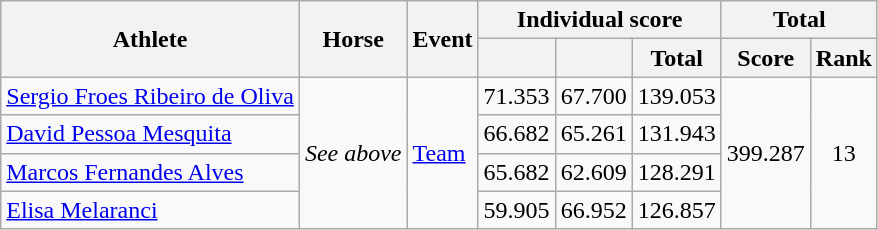<table class=wikitable>
<tr>
<th rowspan="2">Athlete</th>
<th rowspan="2">Horse</th>
<th rowspan="2">Event</th>
<th colspan="3">Individual score</th>
<th colspan="2">Total</th>
</tr>
<tr>
<th></th>
<th></th>
<th>Total</th>
<th>Score</th>
<th>Rank</th>
</tr>
<tr>
<td><a href='#'>Sergio Froes Ribeiro de Oliva</a></td>
<td rowspan=4><em>See above</em></td>
<td rowspan=4><a href='#'>Team</a></td>
<td align="center">71.353</td>
<td align="center">67.700</td>
<td align="center">139.053</td>
<td align="center" rowspan="4">399.287</td>
<td align="center" rowspan="4">13</td>
</tr>
<tr>
<td><a href='#'>David Pessoa Mesquita</a></td>
<td align="center">66.682</td>
<td align="center">65.261</td>
<td align="center">131.943</td>
</tr>
<tr>
<td><a href='#'>Marcos Fernandes Alves</a></td>
<td align="center">65.682</td>
<td align="center">62.609</td>
<td align="center">128.291</td>
</tr>
<tr>
<td><a href='#'>Elisa Melaranci</a></td>
<td align="center">59.905</td>
<td align="center">66.952</td>
<td align="center">126.857</td>
</tr>
</table>
